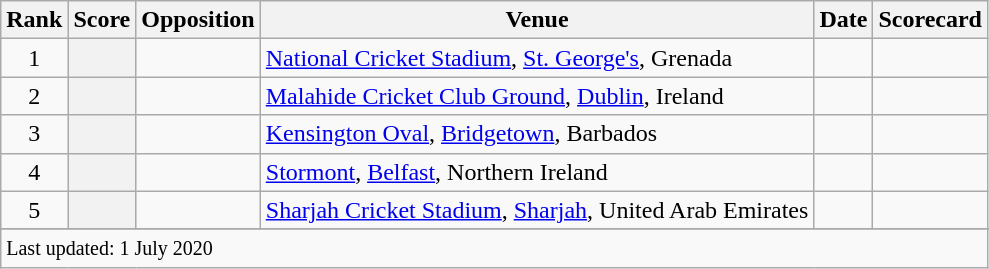<table class="wikitable plainrowheaders sortable">
<tr>
<th scope=col>Rank</th>
<th scope=col>Score</th>
<th scope=col>Opposition</th>
<th scope=col>Venue</th>
<th scope=col>Date</th>
<th scope=col>Scorecard</th>
</tr>
<tr>
<td align=center>1</td>
<th scope=row style=text-align:center;></th>
<td></td>
<td><a href='#'>National Cricket Stadium</a>, <a href='#'>St. George's</a>, Grenada</td>
<td> </td>
<td></td>
</tr>
<tr>
<td align=center>2</td>
<th scope=row style=text-align:center;></th>
<td></td>
<td><a href='#'>Malahide Cricket Club Ground</a>, <a href='#'>Dublin</a>, Ireland</td>
<td></td>
<td></td>
</tr>
<tr>
<td align=center>3</td>
<th scope=row style=text-align:center;></th>
<td></td>
<td><a href='#'>Kensington Oval</a>, <a href='#'>Bridgetown</a>, Barbados</td>
<td> </td>
<td></td>
</tr>
<tr>
<td align=center>4</td>
<th scope=row style=text-align:center;></th>
<td></td>
<td><a href='#'>Stormont</a>, <a href='#'>Belfast</a>, Northern Ireland</td>
<td></td>
<td></td>
</tr>
<tr>
<td align=center>5</td>
<th scope=row style=text-align:center;></th>
<td></td>
<td><a href='#'>Sharjah Cricket Stadium</a>, <a href='#'>Sharjah</a>, United Arab Emirates</td>
<td></td>
<td></td>
</tr>
<tr>
</tr>
<tr class=sortbottom>
<td colspan=6><small>Last updated: 1 July 2020</small></td>
</tr>
</table>
